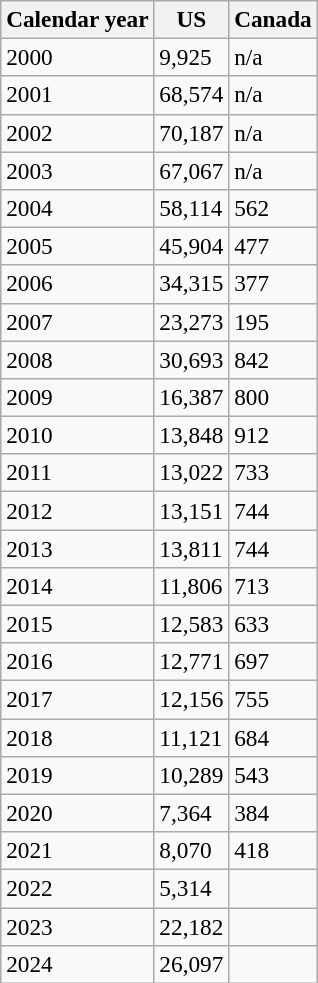<table class=wikitable style="font-size:97%">
<tr>
<th>Calendar year</th>
<th>US</th>
<th>Canada</th>
</tr>
<tr>
<td>2000</td>
<td>9,925</td>
<td>n/a</td>
</tr>
<tr>
<td>2001</td>
<td>68,574</td>
<td>n/a</td>
</tr>
<tr>
<td>2002</td>
<td>70,187</td>
<td>n/a</td>
</tr>
<tr>
<td>2003</td>
<td>67,067</td>
<td>n/a</td>
</tr>
<tr>
<td>2004</td>
<td>58,114</td>
<td>562</td>
</tr>
<tr>
<td>2005</td>
<td>45,904</td>
<td>477</td>
</tr>
<tr>
<td>2006</td>
<td>34,315</td>
<td>377</td>
</tr>
<tr>
<td>2007</td>
<td>23,273</td>
<td>195</td>
</tr>
<tr>
<td>2008</td>
<td>30,693</td>
<td>842</td>
</tr>
<tr>
<td>2009</td>
<td>16,387</td>
<td>800</td>
</tr>
<tr>
<td>2010</td>
<td>13,848</td>
<td>912</td>
</tr>
<tr>
<td>2011</td>
<td>13,022</td>
<td>733</td>
</tr>
<tr>
<td>2012</td>
<td>13,151</td>
<td>744</td>
</tr>
<tr>
<td>2013</td>
<td>13,811</td>
<td>744</td>
</tr>
<tr>
<td>2014</td>
<td>11,806</td>
<td>713</td>
</tr>
<tr>
<td>2015</td>
<td>12,583</td>
<td>633</td>
</tr>
<tr>
<td>2016</td>
<td>12,771</td>
<td>697</td>
</tr>
<tr>
<td>2017</td>
<td>12,156</td>
<td>755</td>
</tr>
<tr>
<td>2018</td>
<td>11,121</td>
<td>684</td>
</tr>
<tr>
<td>2019</td>
<td>10,289</td>
<td>543</td>
</tr>
<tr>
<td>2020</td>
<td>7,364</td>
<td>384</td>
</tr>
<tr>
<td>2021</td>
<td>8,070</td>
<td>418</td>
</tr>
<tr>
<td>2022</td>
<td>5,314</td>
<td></td>
</tr>
<tr>
<td>2023</td>
<td>22,182</td>
<td></td>
</tr>
<tr>
<td>2024</td>
<td>26,097</td>
<td></td>
</tr>
</table>
